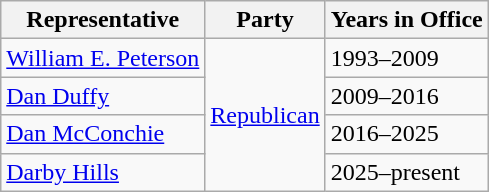<table class="wikitable">
<tr>
<th>Representative</th>
<th>Party</th>
<th>Years in Office</th>
</tr>
<tr>
<td><a href='#'>William E. Peterson</a></td>
<td rowspan="4"><a href='#'>Republican</a></td>
<td>1993–2009</td>
</tr>
<tr>
<td><a href='#'>Dan Duffy</a></td>
<td>2009–2016</td>
</tr>
<tr>
<td><a href='#'>Dan McConchie</a></td>
<td>2016–2025</td>
</tr>
<tr>
<td><a href='#'>Darby Hills</a></td>
<td>2025–present</td>
</tr>
</table>
